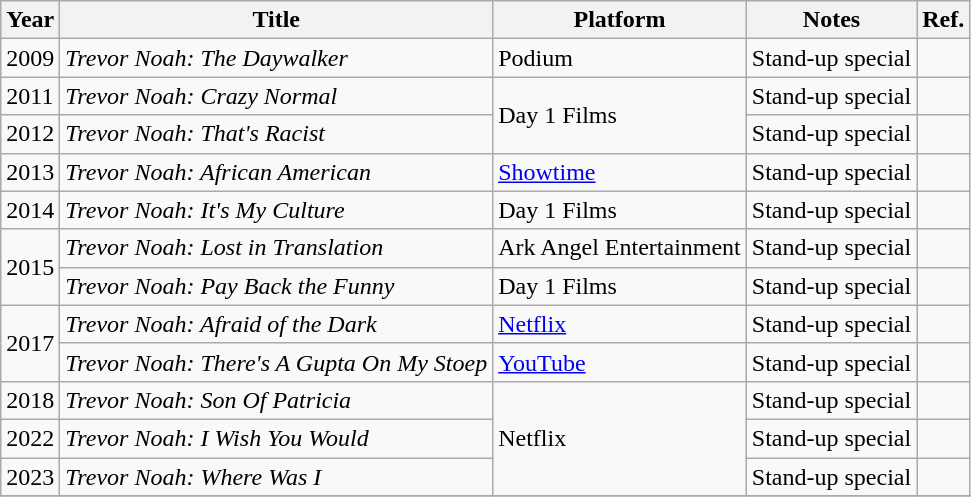<table class="wikitable">
<tr>
<th>Year</th>
<th>Title</th>
<th>Platform</th>
<th>Notes</th>
<th>Ref.</th>
</tr>
<tr>
<td>2009</td>
<td><em>Trevor Noah: The Daywalker</em></td>
<td>Podium</td>
<td>Stand-up special</td>
<td></td>
</tr>
<tr>
<td>2011</td>
<td><em>Trevor Noah: Crazy Normal</em></td>
<td rowspan=2>Day 1 Films</td>
<td>Stand-up special</td>
<td></td>
</tr>
<tr>
<td>2012</td>
<td><em>Trevor Noah: That's Racist</em></td>
<td>Stand-up special</td>
<td></td>
</tr>
<tr>
<td>2013</td>
<td><em>Trevor Noah: African American</em></td>
<td><a href='#'>Showtime</a></td>
<td>Stand-up special</td>
<td></td>
</tr>
<tr>
<td>2014</td>
<td><em>Trevor Noah: It's My Culture</em></td>
<td>Day 1 Films</td>
<td>Stand-up special</td>
<td></td>
</tr>
<tr>
<td rowspan="2">2015</td>
<td><em>Trevor Noah: Lost in Translation</em></td>
<td>Ark Angel Entertainment</td>
<td>Stand-up special</td>
<td></td>
</tr>
<tr>
<td><em>Trevor Noah: Pay Back the Funny</em></td>
<td>Day 1 Films</td>
<td>Stand-up special</td>
<td></td>
</tr>
<tr>
<td rowspan="2">2017</td>
<td><em>Trevor Noah: Afraid of the Dark</em></td>
<td><a href='#'>Netflix</a></td>
<td>Stand-up special</td>
<td></td>
</tr>
<tr>
<td><em>Trevor Noah: There's A Gupta On My Stoep</em></td>
<td><a href='#'>YouTube</a></td>
<td>Stand-up special</td>
<td></td>
</tr>
<tr>
<td>2018</td>
<td><em>Trevor Noah: Son Of Patricia</em></td>
<td rowspan=3>Netflix</td>
<td>Stand-up special</td>
<td></td>
</tr>
<tr>
<td>2022</td>
<td><em>Trevor Noah: I Wish You Would</em></td>
<td>Stand-up special</td>
<td></td>
</tr>
<tr>
<td>2023</td>
<td><em>Trevor Noah: Where Was I</em></td>
<td>Stand-up special</td>
<td></td>
</tr>
<tr>
</tr>
</table>
